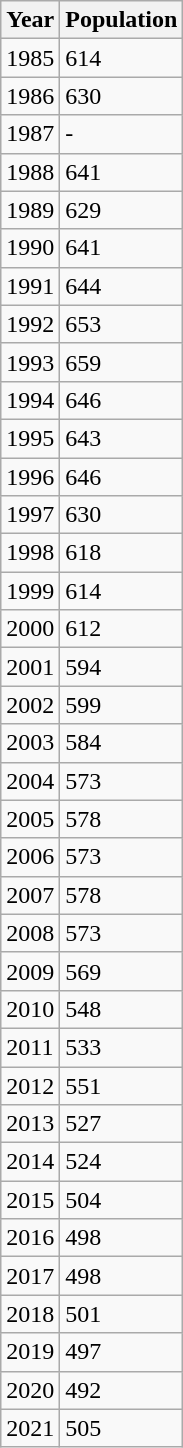<table class="wikitable">
<tr>
<th>Year</th>
<th>Population</th>
</tr>
<tr>
<td>1985</td>
<td>614</td>
</tr>
<tr>
<td>1986</td>
<td>630</td>
</tr>
<tr>
<td>1987</td>
<td>-</td>
</tr>
<tr>
<td>1988</td>
<td>641</td>
</tr>
<tr>
<td>1989</td>
<td>629</td>
</tr>
<tr>
<td>1990</td>
<td>641</td>
</tr>
<tr>
<td>1991</td>
<td>644</td>
</tr>
<tr>
<td>1992</td>
<td>653</td>
</tr>
<tr>
<td>1993</td>
<td>659</td>
</tr>
<tr>
<td>1994</td>
<td>646</td>
</tr>
<tr>
<td>1995</td>
<td>643</td>
</tr>
<tr>
<td>1996</td>
<td>646</td>
</tr>
<tr>
<td>1997</td>
<td>630</td>
</tr>
<tr>
<td>1998</td>
<td>618</td>
</tr>
<tr>
<td>1999</td>
<td>614</td>
</tr>
<tr>
<td>2000</td>
<td>612</td>
</tr>
<tr>
<td>2001</td>
<td>594</td>
</tr>
<tr>
<td>2002</td>
<td>599</td>
</tr>
<tr>
<td>2003</td>
<td>584</td>
</tr>
<tr>
<td>2004</td>
<td>573</td>
</tr>
<tr>
<td>2005</td>
<td>578</td>
</tr>
<tr>
<td>2006</td>
<td>573</td>
</tr>
<tr>
<td>2007</td>
<td>578</td>
</tr>
<tr>
<td>2008</td>
<td>573</td>
</tr>
<tr>
<td>2009</td>
<td>569</td>
</tr>
<tr>
<td>2010</td>
<td>548</td>
</tr>
<tr>
<td>2011</td>
<td>533</td>
</tr>
<tr>
<td>2012</td>
<td>551</td>
</tr>
<tr>
<td>2013</td>
<td>527</td>
</tr>
<tr>
<td>2014</td>
<td>524</td>
</tr>
<tr>
<td>2015</td>
<td>504</td>
</tr>
<tr>
<td>2016</td>
<td>498</td>
</tr>
<tr>
<td>2017</td>
<td>498</td>
</tr>
<tr>
<td>2018</td>
<td>501</td>
</tr>
<tr>
<td>2019</td>
<td>497</td>
</tr>
<tr>
<td>2020</td>
<td>492</td>
</tr>
<tr>
<td>2021</td>
<td>505</td>
</tr>
</table>
